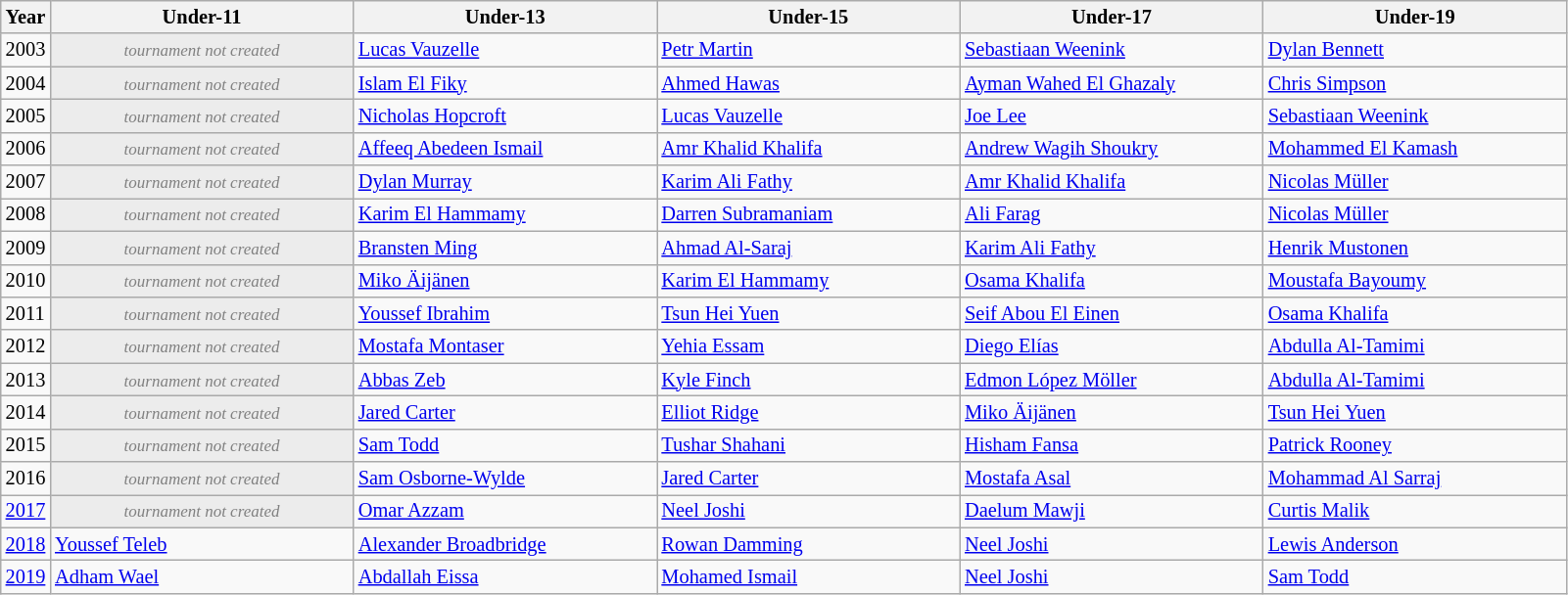<table class="wikitable sortable" style="font-size: 85%">
<tr>
<th>Year</th>
<th style="width:200px;">Under-11</th>
<th width=200>Under-13</th>
<th width=200>Under-15</th>
<th width=200>Under-17</th>
<th width=200>Under-19</th>
</tr>
<tr>
<td>2003</td>
<td style="background:#ececec; color:gray; text-align:center;" class="table-na"><small><em>tournament not created</em></small></td>
<td> <a href='#'>Lucas Vauzelle</a></td>
<td> <a href='#'>Petr Martin</a></td>
<td> <a href='#'>Sebastiaan Weenink</a></td>
<td> <a href='#'>Dylan Bennett</a></td>
</tr>
<tr>
<td>2004</td>
<td style="background:#ececec; color:gray; text-align:center;" class="table-na"><small><em>tournament not created</em></small></td>
<td> <a href='#'>Islam El Fiky</a></td>
<td> <a href='#'>Ahmed Hawas</a></td>
<td> <a href='#'>Ayman Wahed El Ghazaly</a></td>
<td> <a href='#'>Chris Simpson</a></td>
</tr>
<tr>
<td>2005</td>
<td style="background:#ececec; color:gray; text-align:center;" class="table-na"><small><em>tournament not created</em></small></td>
<td> <a href='#'>Nicholas Hopcroft</a></td>
<td> <a href='#'>Lucas Vauzelle</a></td>
<td> <a href='#'>Joe Lee</a></td>
<td> <a href='#'>Sebastiaan Weenink</a></td>
</tr>
<tr>
<td>2006</td>
<td style="background:#ececec; color:gray; text-align:center;" class="table-na"><small><em>tournament not created</em></small></td>
<td> <a href='#'>Affeeq Abedeen Ismail</a></td>
<td> <a href='#'>Amr Khalid Khalifa</a></td>
<td> <a href='#'>Andrew Wagih Shoukry</a></td>
<td> <a href='#'>Mohammed El Kamash</a></td>
</tr>
<tr>
<td>2007</td>
<td style="background:#ececec; color:gray; text-align:center;" class="table-na"><small><em>tournament not created</em></small></td>
<td> <a href='#'>Dylan Murray</a></td>
<td> <a href='#'>Karim Ali Fathy</a></td>
<td> <a href='#'>Amr Khalid Khalifa</a></td>
<td> <a href='#'>Nicolas Müller</a></td>
</tr>
<tr>
<td>2008</td>
<td style="background:#ececec; color:gray; text-align:center;" class="table-na"><small><em>tournament not created</em></small></td>
<td> <a href='#'>Karim El Hammamy</a></td>
<td> <a href='#'>Darren Subramaniam</a></td>
<td> <a href='#'>Ali Farag</a></td>
<td> <a href='#'>Nicolas Müller</a></td>
</tr>
<tr>
<td>2009</td>
<td style="background:#ececec; color:gray; text-align:center;" class="table-na"><small><em>tournament not created</em></small></td>
<td> <a href='#'>Bransten Ming</a></td>
<td> <a href='#'>Ahmad Al-Saraj</a></td>
<td> <a href='#'>Karim Ali Fathy</a></td>
<td> <a href='#'>Henrik Mustonen</a></td>
</tr>
<tr>
<td>2010</td>
<td style="background:#ececec; color:gray; text-align:center;" class="table-na"><small><em>tournament not created</em></small></td>
<td> <a href='#'>Miko Äijänen</a></td>
<td> <a href='#'>Karim El Hammamy</a></td>
<td> <a href='#'>Osama Khalifa</a></td>
<td> <a href='#'>Moustafa Bayoumy</a></td>
</tr>
<tr>
<td>2011</td>
<td style="background:#ececec; color:gray; text-align:center;" class="table-na"><small><em>tournament not created</em></small></td>
<td> <a href='#'>Youssef Ibrahim</a></td>
<td> <a href='#'>Tsun Hei Yuen</a></td>
<td> <a href='#'>Seif Abou El Einen</a></td>
<td> <a href='#'>Osama Khalifa</a></td>
</tr>
<tr>
<td>2012</td>
<td style="background:#ececec; color:gray; text-align:center;" class="table-na"><small><em>tournament not created</em></small></td>
<td> <a href='#'>Mostafa Montaser</a></td>
<td> <a href='#'>Yehia Essam</a></td>
<td> <a href='#'>Diego Elías</a></td>
<td> <a href='#'>Abdulla Al-Tamimi</a></td>
</tr>
<tr>
<td>2013</td>
<td style="background:#ececec; color:gray; text-align:center;" class="table-na"><small><em>tournament not created</em></small></td>
<td> <a href='#'>Abbas Zeb</a></td>
<td> <a href='#'>Kyle Finch</a></td>
<td> <a href='#'>Edmon López Möller</a></td>
<td> <a href='#'>Abdulla Al-Tamimi</a></td>
</tr>
<tr>
<td>2014</td>
<td style="background:#ececec; color:gray; text-align:center;" class="table-na"><small><em>tournament not created</em></small></td>
<td> <a href='#'>Jared Carter</a></td>
<td> <a href='#'>Elliot Ridge</a></td>
<td> <a href='#'>Miko Äijänen</a></td>
<td> <a href='#'>Tsun Hei Yuen</a></td>
</tr>
<tr>
<td>2015</td>
<td style="background:#ececec; color:gray; text-align:center;" class="table-na"><small><em>tournament not created</em></small></td>
<td> <a href='#'>Sam Todd</a></td>
<td> <a href='#'>Tushar Shahani</a></td>
<td> <a href='#'>Hisham Fansa</a></td>
<td> <a href='#'>Patrick Rooney</a></td>
</tr>
<tr>
<td>2016</td>
<td style="background:#ececec; color:gray; text-align:center;" class="table-na"><small><em>tournament not created</em></small></td>
<td> <a href='#'>Sam Osborne-Wylde</a></td>
<td> <a href='#'>Jared Carter</a></td>
<td> <a href='#'>Mostafa Asal</a></td>
<td> <a href='#'>Mohammad Al Sarraj</a></td>
</tr>
<tr>
<td><a href='#'>2017</a></td>
<td style="background:#ececec; color:gray; text-align:center;" class="table-na"><small><em>tournament not created</em></small></td>
<td> <a href='#'>Omar Azzam</a></td>
<td> <a href='#'>Neel Joshi</a></td>
<td> <a href='#'>Daelum Mawji</a></td>
<td> <a href='#'>Curtis Malik</a></td>
</tr>
<tr>
<td><a href='#'>2018</a></td>
<td> <a href='#'>Youssef Teleb</a></td>
<td> <a href='#'>Alexander Broadbridge</a></td>
<td> <a href='#'>Rowan Damming</a></td>
<td> <a href='#'>Neel Joshi</a></td>
<td> <a href='#'>Lewis Anderson</a></td>
</tr>
<tr>
<td><a href='#'>2019</a></td>
<td> <a href='#'>Adham Wael</a></td>
<td> <a href='#'>Abdallah Eissa</a></td>
<td> <a href='#'>Mohamed Ismail</a></td>
<td> <a href='#'>Neel Joshi</a></td>
<td> <a href='#'>Sam Todd</a></td>
</tr>
</table>
